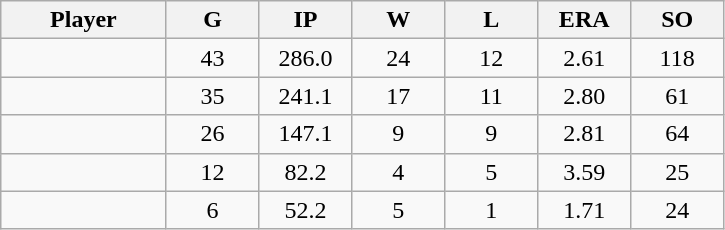<table class="wikitable sortable">
<tr>
<th bgcolor="#DDDDFF" width="16%">Player</th>
<th bgcolor="#DDDDFF" width="9%">G</th>
<th bgcolor="#DDDDFF" width="9%">IP</th>
<th bgcolor="#DDDDFF" width="9%">W</th>
<th bgcolor="#DDDDFF" width="9%">L</th>
<th bgcolor="#DDDDFF" width="9%">ERA</th>
<th bgcolor="#DDDDFF" width="9%">SO</th>
</tr>
<tr align="center">
<td></td>
<td>43</td>
<td>286.0</td>
<td>24</td>
<td>12</td>
<td>2.61</td>
<td>118</td>
</tr>
<tr align="center">
<td></td>
<td>35</td>
<td>241.1</td>
<td>17</td>
<td>11</td>
<td>2.80</td>
<td>61</td>
</tr>
<tr align="center">
<td></td>
<td>26</td>
<td>147.1</td>
<td>9</td>
<td>9</td>
<td>2.81</td>
<td>64</td>
</tr>
<tr align="center">
<td></td>
<td>12</td>
<td>82.2</td>
<td>4</td>
<td>5</td>
<td>3.59</td>
<td>25</td>
</tr>
<tr align="center">
<td></td>
<td>6</td>
<td>52.2</td>
<td>5</td>
<td>1</td>
<td>1.71</td>
<td>24</td>
</tr>
</table>
